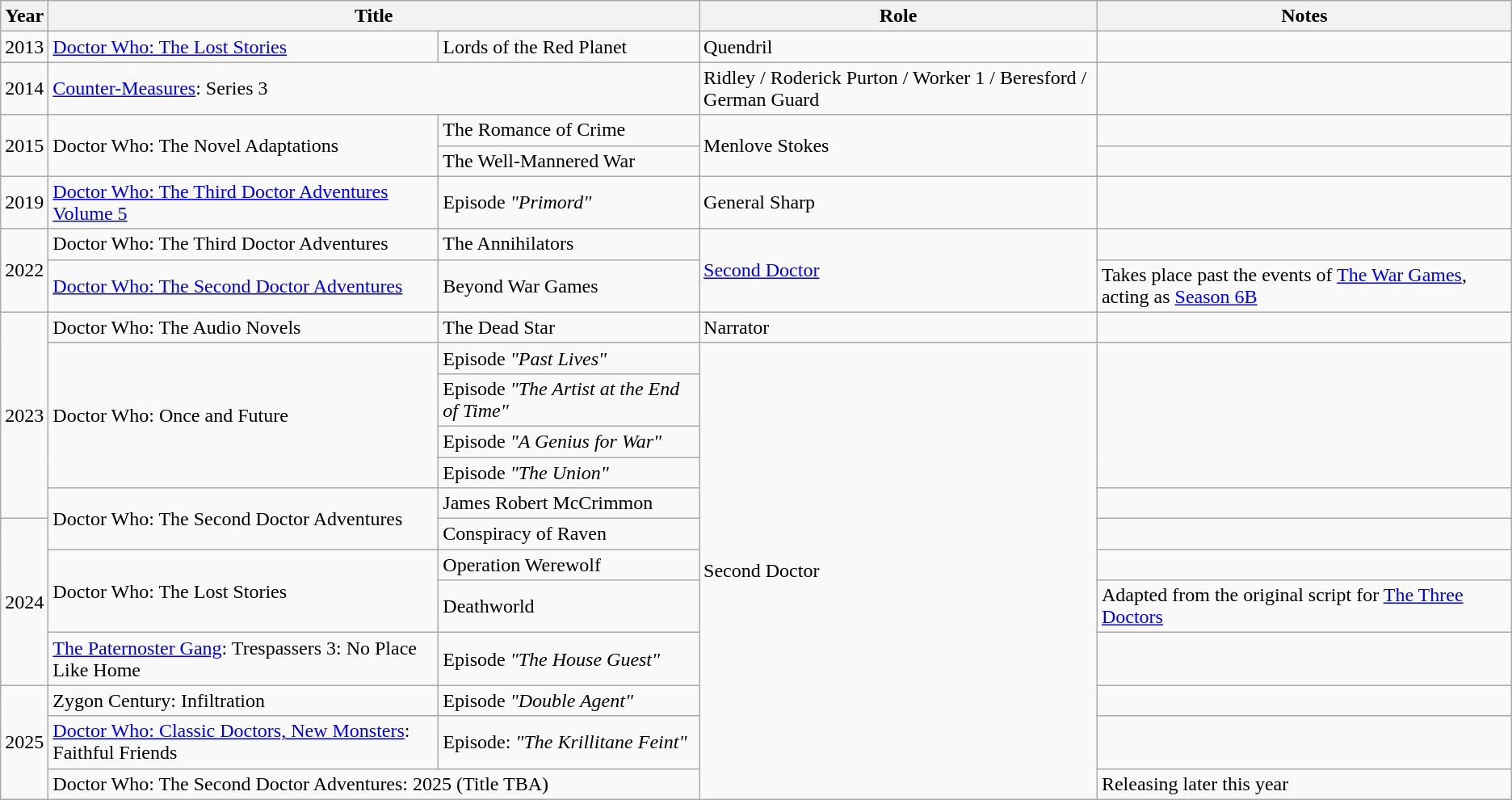<table class="wikitable">
<tr>
<th>Year</th>
<th colspan="2">Title</th>
<th>Role</th>
<th>Notes</th>
</tr>
<tr>
<td>2013</td>
<td><a href='#'>Doctor Who: The Lost Stories</a></td>
<td>Lords of the Red Planet</td>
<td>Quendril</td>
<td></td>
</tr>
<tr>
<td>2014</td>
<td colspan="2"><a href='#'>Counter-Measures</a>: Series 3</td>
<td>Ridley / Roderick Purton / Worker 1 / Beresford / German Guard</td>
<td></td>
</tr>
<tr>
<td rowspan="2">2015</td>
<td rowspan="2">Doctor Who: The Novel Adaptations</td>
<td>The Romance of Crime</td>
<td rowspan="2">Menlove Stokes</td>
<td></td>
</tr>
<tr>
<td>The Well-Mannered War</td>
<td></td>
</tr>
<tr>
<td>2019</td>
<td><a href='#'>Doctor Who: The Third Doctor Adventures Volume 5</a></td>
<td>Episode <em>"Primord"</em></td>
<td>General Sharp</td>
<td></td>
</tr>
<tr>
<td rowspan="2">2022</td>
<td>Doctor Who: The Third Doctor Adventures</td>
<td>The Annihilators</td>
<td rowspan="2"><a href='#'>Second Doctor</a></td>
<td></td>
</tr>
<tr>
<td><a href='#'>Doctor Who: The Second Doctor Adventures</a></td>
<td>Beyond War Games</td>
<td>Takes place past the events of <a href='#'>The War Games</a>, acting as <a href='#'>Season 6B</a></td>
</tr>
<tr>
<td rowspan="6">2023</td>
<td>Doctor Who: The Audio Novels</td>
<td>The Dead Star</td>
<td>Narrator</td>
<td></td>
</tr>
<tr>
<td rowspan="4">Doctor Who: Once and Future</td>
<td>Episode <em>"Past Lives"</em></td>
<td rowspan="12">Second Doctor</td>
<td rowspan="4"></td>
</tr>
<tr>
<td>Episode <em>"The Artist at the End of Time"</em></td>
</tr>
<tr>
<td>Episode <em>"A Genius for War"</em></td>
</tr>
<tr>
<td>Episode <em>"The Union"</em></td>
</tr>
<tr>
<td rowspan="2">Doctor Who: The Second Doctor Adventures</td>
<td>James Robert McCrimmon</td>
<td></td>
</tr>
<tr>
<td rowspan="4">2024</td>
<td>Conspiracy of Raven</td>
<td></td>
</tr>
<tr>
<td rowspan="2">Doctor Who: The Lost Stories</td>
<td>Operation Werewolf</td>
<td></td>
</tr>
<tr>
<td>Deathworld</td>
<td>Adapted from the original script for <a href='#'>The Three Doctors</a></td>
</tr>
<tr>
<td><a href='#'>The Paternoster Gang</a>: Trespassers 3: No Place Like Home</td>
<td>Episode <em>"The House Guest"</em></td>
<td></td>
</tr>
<tr>
<td rowspan="3">2025</td>
<td>Zygon Century: Infiltration</td>
<td>Episode <em>"Double Agent"</em></td>
<td></td>
</tr>
<tr>
<td><a href='#'>Doctor Who: Classic Doctors, New Monsters</a>: Faithful Friends</td>
<td>Episode: <em>"The Krillitane Feint"</em></td>
<td></td>
</tr>
<tr>
<td colspan="2">Doctor Who: The Second Doctor Adventures: 2025 (Title TBA)</td>
<td>Releasing later this year</td>
</tr>
</table>
